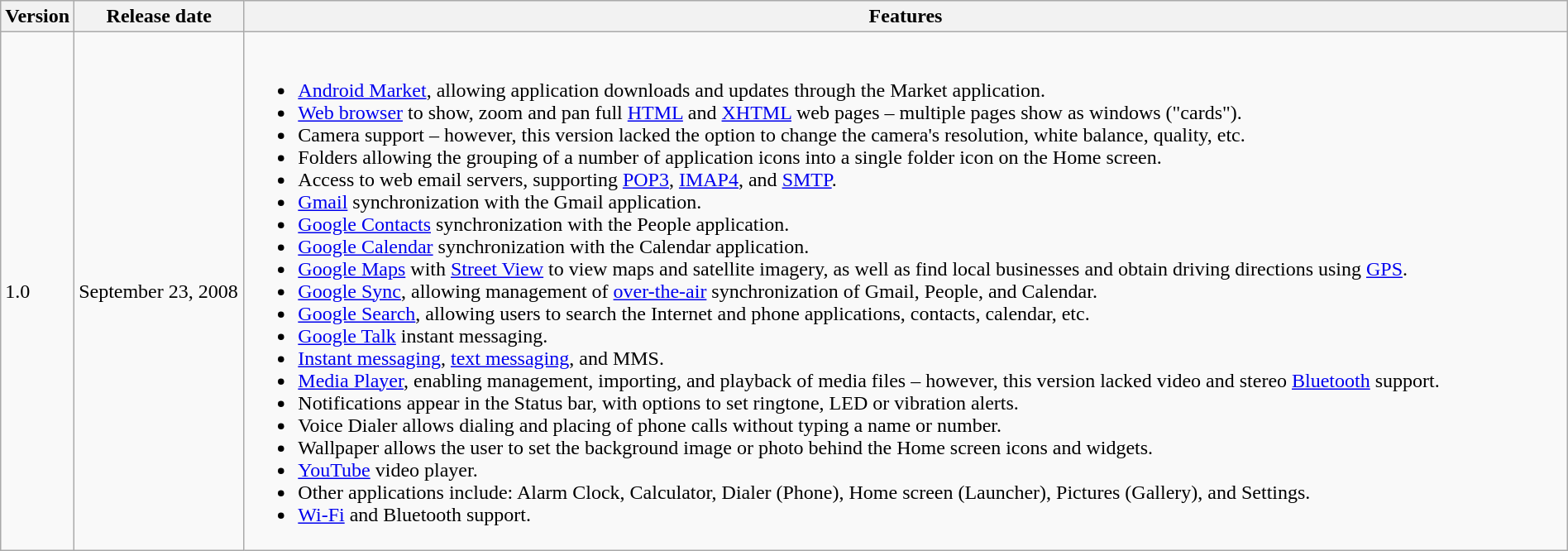<table class="wikitable" style="width:100%;">
<tr>
<th style="width:2%;">Version</th>
<th style="width:11%;">Release date</th>
<th style="width:87%;">Features</th>
</tr>
<tr>
<td>1.0</td>
<td>September 23, 2008</td>
<td><br><ul><li><a href='#'>Android Market</a>, allowing application downloads and updates through the Market application.</li><li><a href='#'>Web browser</a> to show, zoom and pan full <a href='#'>HTML</a> and <a href='#'>XHTML</a> web pages – multiple pages show as windows ("cards").</li><li>Camera support – however, this version lacked the option to change the camera's resolution, white balance, quality, etc.</li><li>Folders allowing the grouping of a number of application icons into a single folder icon on the Home screen.</li><li>Access to web email servers, supporting <a href='#'>POP3</a>, <a href='#'>IMAP4</a>, and <a href='#'>SMTP</a>.</li><li><a href='#'>Gmail</a> synchronization with the Gmail application.</li><li><a href='#'>Google Contacts</a> synchronization with the People application.</li><li><a href='#'>Google Calendar</a> synchronization with the Calendar application.</li><li><a href='#'>Google Maps</a> with <a href='#'>Street View</a> to view maps and satellite imagery, as well as find local businesses and obtain driving directions using <a href='#'>GPS</a>.</li><li><a href='#'>Google Sync</a>, allowing management of <a href='#'>over-the-air</a> synchronization of Gmail, People, and Calendar.</li><li><a href='#'>Google Search</a>, allowing users to search the Internet and phone applications, contacts, calendar, etc.</li><li><a href='#'>Google Talk</a> instant messaging.</li><li><a href='#'>Instant messaging</a>, <a href='#'>text messaging</a>, and MMS.</li><li><a href='#'>Media Player</a>, enabling management, importing, and playback of media files – however, this version lacked video and stereo <a href='#'>Bluetooth</a> support.</li><li>Notifications appear in the Status bar, with options to set ringtone, LED or vibration alerts.</li><li>Voice Dialer allows dialing and placing of phone calls without typing a name or number.</li><li>Wallpaper allows the user to set the background image or photo behind the Home screen icons and widgets.</li><li><a href='#'>YouTube</a> video player.</li><li>Other applications include: Alarm Clock, Calculator, Dialer (Phone), Home screen (Launcher), Pictures (Gallery), and Settings.</li><li><a href='#'>Wi-Fi</a> and Bluetooth support.</li></ul></td>
</tr>
</table>
